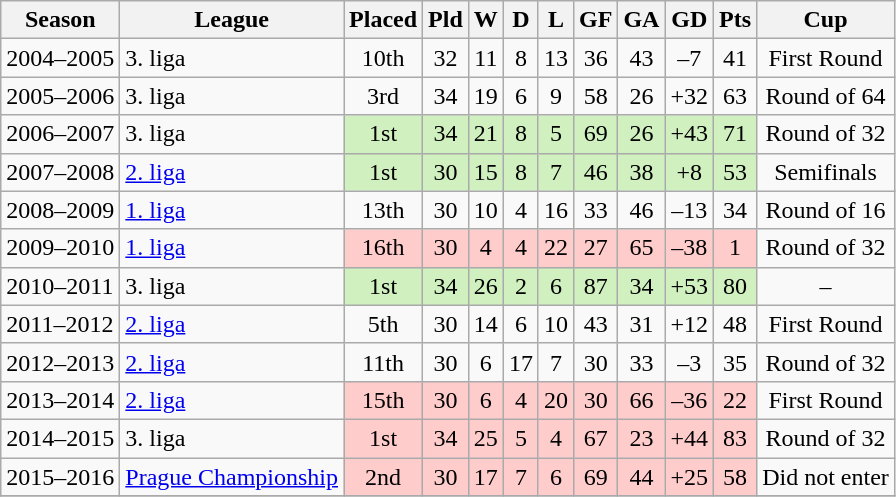<table class="wikitable sortable">
<tr>
<th>Season</th>
<th>League</th>
<th>Placed</th>
<th>Pld</th>
<th>W</th>
<th>D</th>
<th>L</th>
<th>GF</th>
<th>GA</th>
<th>GD</th>
<th>Pts</th>
<th>Cup</th>
</tr>
<tr>
<td>2004–2005</td>
<td>3. liga</td>
<td style="text-align:center">10th</td>
<td style="text-align:center">32</td>
<td style="text-align:center">11</td>
<td style="text-align:center">8</td>
<td style="text-align:center">13</td>
<td style="text-align:center">36</td>
<td style="text-align:center">43</td>
<td style="text-align:center">–7</td>
<td style="text-align:center">41</td>
<td style="text-align:center">First Round</td>
</tr>
<tr>
<td>2005–2006</td>
<td>3. liga</td>
<td style="text-align:center">3rd</td>
<td style="text-align:center">34</td>
<td style="text-align:center">19</td>
<td style="text-align:center">6</td>
<td style="text-align:center">9</td>
<td style="text-align:center">58</td>
<td style="text-align:center">26</td>
<td style="text-align:center">+32</td>
<td style="text-align:center">63</td>
<td style="text-align:center">Round of 64</td>
</tr>
<tr>
<td>2006–2007</td>
<td>3. liga</td>
<td style="background: #D0F0C0; text-align:center">1st</td>
<td style="background: #D0F0C0; text-align:center">34</td>
<td style="background: #D0F0C0; text-align:center">21</td>
<td style="background: #D0F0C0; text-align:center">8</td>
<td style="background: #D0F0C0; text-align:center">5</td>
<td style="background: #D0F0C0; text-align:center">69</td>
<td style="background: #D0F0C0; text-align:center">26</td>
<td style="background: #D0F0C0; text-align:center">+43</td>
<td style="background: #D0F0C0; text-align:center">71</td>
<td style="text-align:center">Round of 32</td>
</tr>
<tr>
<td>2007–2008</td>
<td><a href='#'>2. liga</a></td>
<td style="background: #D0F0C0; text-align:center">1st</td>
<td style="background: #D0F0C0; text-align:center">30</td>
<td style="background: #D0F0C0; text-align:center">15</td>
<td style="background: #D0F0C0; text-align:center">8</td>
<td style="background: #D0F0C0; text-align:center">7</td>
<td style="background: #D0F0C0; text-align:center">46</td>
<td style="background: #D0F0C0; text-align:center">38</td>
<td style="background: #D0F0C0; text-align:center">+8</td>
<td style="background: #D0F0C0; text-align:center">53</td>
<td style="text-align:center">Semifinals</td>
</tr>
<tr>
<td>2008–2009</td>
<td><a href='#'>1. liga</a></td>
<td style="text-align:center">13th</td>
<td style="text-align:center">30</td>
<td style="text-align:center">10</td>
<td style="text-align:center">4</td>
<td style="text-align:center">16</td>
<td style="text-align:center">33</td>
<td style="text-align:center">46</td>
<td style="text-align:center">–13</td>
<td style="text-align:center">34</td>
<td style="text-align:center">Round of 16</td>
</tr>
<tr>
<td>2009–2010</td>
<td><a href='#'>1. liga</a></td>
<td style="background: #FFCCCC; text-align:center">16th</td>
<td style="background: #FFCCCC; text-align:center">30</td>
<td style="background: #FFCCCC; text-align:center">4</td>
<td style="background: #FFCCCC; text-align:center">4</td>
<td style="background: #FFCCCC; text-align:center">22</td>
<td style="background: #FFCCCC; text-align:center">27</td>
<td style="background: #FFCCCC; text-align:center">65</td>
<td style="background: #FFCCCC; text-align:center">–38</td>
<td style="background: #FFCCCC; text-align:center">1</td>
<td style="text-align:center">Round of 32</td>
</tr>
<tr>
<td>2010–2011</td>
<td>3. liga</td>
<td style="background: #D0F0C0; text-align:center">1st</td>
<td style="background: #D0F0C0; text-align:center">34</td>
<td style="background: #D0F0C0; text-align:center">26</td>
<td style="background: #D0F0C0; text-align:center">2</td>
<td style="background: #D0F0C0; text-align:center">6</td>
<td style="background: #D0F0C0; text-align:center">87</td>
<td style="background: #D0F0C0; text-align:center">34</td>
<td style="background: #D0F0C0; text-align:center">+53</td>
<td style="background: #D0F0C0; text-align:center">80</td>
<td style="text-align:center">–</td>
</tr>
<tr>
<td>2011–2012</td>
<td><a href='#'>2. liga</a></td>
<td style="text-align:center">5th</td>
<td style="text-align:center">30</td>
<td style="text-align:center">14</td>
<td style="text-align:center">6</td>
<td style="text-align:center">10</td>
<td style="text-align:center">43</td>
<td style="text-align:center">31</td>
<td style="text-align:center">+12</td>
<td style="text-align:center">48</td>
<td style="text-align:center">First Round</td>
</tr>
<tr>
<td>2012–2013</td>
<td><a href='#'>2. liga</a></td>
<td style="text-align:center">11th</td>
<td style="text-align:center">30</td>
<td style="text-align:center">6</td>
<td style="text-align:center">17</td>
<td style="text-align:center">7</td>
<td style="text-align:center">30</td>
<td style="text-align:center">33</td>
<td style="text-align:center">–3</td>
<td style="text-align:center">35</td>
<td style="text-align:center">Round of 32</td>
</tr>
<tr>
<td>2013–2014</td>
<td><a href='#'>2. liga</a></td>
<td style="background: #FFCCCC; text-align:center">15th</td>
<td style="background: #FFCCCC; text-align:center">30</td>
<td style="background: #FFCCCC; text-align:center">6</td>
<td style="background: #FFCCCC; text-align:center">4</td>
<td style="background: #FFCCCC; text-align:center">20</td>
<td style="background: #FFCCCC; text-align:center">30</td>
<td style="background: #FFCCCC; text-align:center">66</td>
<td style="background: #FFCCCC; text-align:center">–36</td>
<td style="background: #FFCCCC; text-align:center">22</td>
<td style="text-align:center">First Round</td>
</tr>
<tr>
<td>2014–2015</td>
<td>3. liga</td>
<td style="background: #FFCCCC; text-align:center">1st</td>
<td style="background: #FFCCCC; text-align:center">34</td>
<td style="background: #FFCCCC; text-align:center">25</td>
<td style="background: #FFCCCC; text-align:center">5</td>
<td style="background: #FFCCCC; text-align:center">4</td>
<td style="background: #FFCCCC; text-align:center">67</td>
<td style="background: #FFCCCC; text-align:center">23</td>
<td style="background: #FFCCCC; text-align:center">+44</td>
<td style="background: #FFCCCC; text-align:center">83</td>
<td style="text-align:center">Round of 32</td>
</tr>
<tr>
<td>2015–2016</td>
<td><a href='#'>Prague Championship</a></td>
<td style="background: #FFCCCC; text-align:center">2nd</td>
<td style="background: #FFCCCC; text-align:center">30</td>
<td style="background: #FFCCCC; text-align:center">17</td>
<td style="background: #FFCCCC; text-align:center">7</td>
<td style="background: #FFCCCC; text-align:center">6</td>
<td style="background: #FFCCCC; text-align:center">69</td>
<td style="background: #FFCCCC; text-align:center">44</td>
<td style="background: #FFCCCC; text-align:center">+25</td>
<td style="background: #FFCCCC; text-align:center">58</td>
<td style="text-align:center">Did not enter</td>
</tr>
<tr>
</tr>
</table>
